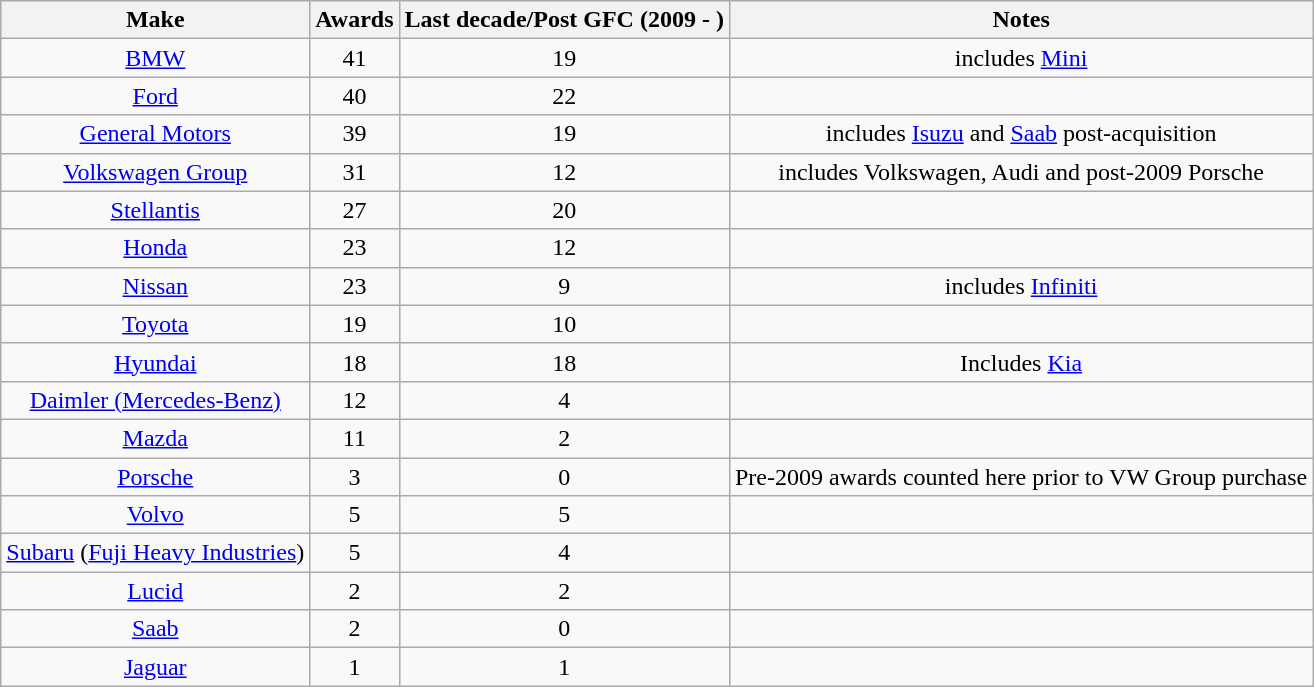<table class="wikitable sortable" style="text-align:center;">
<tr>
<th><strong>Make</strong></th>
<th><strong>Awards</strong></th>
<th><strong>Last decade/Post GFC (2009 - )</strong></th>
<th !class="unsortable"><strong>Notes</strong></th>
</tr>
<tr>
<td><a href='#'>BMW</a></td>
<td>41</td>
<td>19</td>
<td>includes <a href='#'>Mini</a></td>
</tr>
<tr>
<td><a href='#'>Ford</a></td>
<td>40</td>
<td>22</td>
<td></td>
</tr>
<tr>
<td><a href='#'>General Motors</a></td>
<td>39</td>
<td>19</td>
<td>includes <a href='#'>Isuzu</a> and <a href='#'>Saab</a> post-acquisition</td>
</tr>
<tr>
<td><a href='#'>Volkswagen Group</a></td>
<td>31</td>
<td>12</td>
<td>includes Volkswagen, Audi and post-2009 Porsche</td>
</tr>
<tr>
<td><a href='#'>Stellantis</a></td>
<td>27</td>
<td>20</td>
<td></td>
</tr>
<tr>
<td><a href='#'>Honda</a></td>
<td>23</td>
<td>12</td>
<td></td>
</tr>
<tr>
<td><a href='#'>Nissan</a></td>
<td>23</td>
<td>9</td>
<td>includes <a href='#'>Infiniti</a></td>
</tr>
<tr>
<td><a href='#'>Toyota</a></td>
<td>19</td>
<td>10</td>
<td></td>
</tr>
<tr>
<td><a href='#'>Hyundai</a></td>
<td>18</td>
<td>18</td>
<td>Includes <a href='#'>Kia</a></td>
</tr>
<tr>
<td><a href='#'>Daimler (Mercedes-Benz)</a></td>
<td>12</td>
<td>4</td>
<td></td>
</tr>
<tr>
<td><a href='#'>Mazda</a></td>
<td>11</td>
<td>2</td>
<td></td>
</tr>
<tr>
<td><a href='#'>Porsche</a></td>
<td>3</td>
<td>0</td>
<td>Pre-2009 awards counted here prior to VW Group purchase</td>
</tr>
<tr>
<td><a href='#'>Volvo</a></td>
<td>5</td>
<td>5</td>
<td></td>
</tr>
<tr>
<td><a href='#'>Subaru</a> (<a href='#'>Fuji Heavy Industries</a>)</td>
<td>5</td>
<td>4</td>
<td></td>
</tr>
<tr>
<td><a href='#'>Lucid</a></td>
<td>2</td>
<td>2</td>
<td></td>
</tr>
<tr>
<td><a href='#'>Saab</a></td>
<td>2</td>
<td>0</td>
<td></td>
</tr>
<tr>
<td><a href='#'>Jaguar</a></td>
<td>1</td>
<td>1</td>
<td></td>
</tr>
</table>
